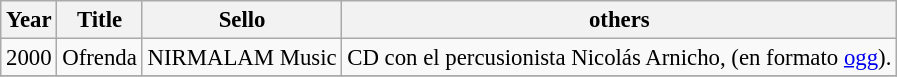<table class="wikitable" style="font-size: 95%">
<tr>
<th>Year</th>
<th>Title</th>
<th>Sello</th>
<th>others</th>
</tr>
<tr>
<td>2000</td>
<td>Ofrenda</td>
<td>NIRMALAM Music</td>
<td>CD con el percusionista Nicolás Arnicho, (en formato <a href='#'>ogg</a>).</td>
</tr>
<tr>
</tr>
</table>
